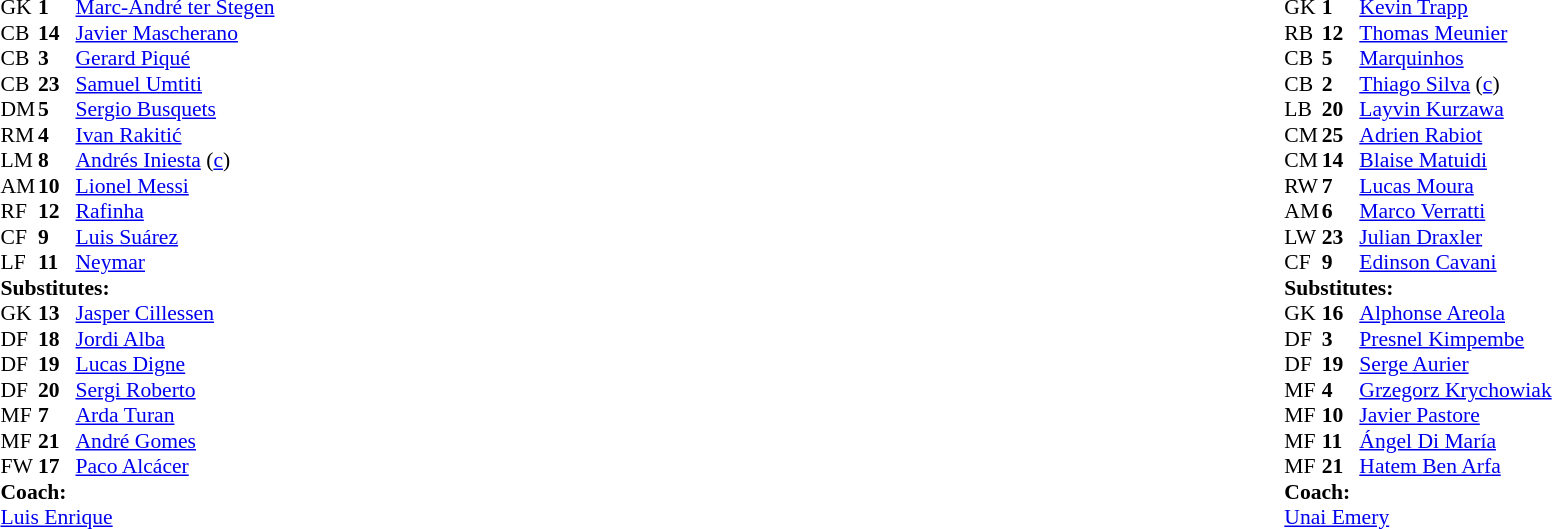<table width="100%">
<tr>
<td valign="top" width="40%"><br><table style="font-size:90%" cellspacing="0" cellpadding="0">
<tr>
<th width=25></th>
<th width=25></th>
</tr>
<tr>
<td>GK</td>
<td><strong>1</strong></td>
<td> <a href='#'>Marc-André ter Stegen</a></td>
</tr>
<tr>
<td>CB</td>
<td><strong>14</strong></td>
<td> <a href='#'>Javier Mascherano</a></td>
</tr>
<tr>
<td>CB</td>
<td><strong>3</strong></td>
<td> <a href='#'>Gerard Piqué</a></td>
<td></td>
</tr>
<tr>
<td>CB</td>
<td><strong>23</strong></td>
<td> <a href='#'>Samuel Umtiti</a></td>
</tr>
<tr>
<td>DM</td>
<td><strong>5</strong></td>
<td> <a href='#'>Sergio Busquets</a></td>
<td></td>
</tr>
<tr>
<td>RM</td>
<td><strong>4</strong></td>
<td> <a href='#'>Ivan Rakitić</a></td>
<td></td>
<td></td>
</tr>
<tr>
<td>LM</td>
<td><strong>8</strong></td>
<td> <a href='#'>Andrés Iniesta</a> (<a href='#'>c</a>)</td>
<td></td>
<td></td>
</tr>
<tr>
<td>AM</td>
<td><strong>10</strong></td>
<td> <a href='#'>Lionel Messi</a></td>
</tr>
<tr>
<td>RF</td>
<td><strong>12</strong></td>
<td> <a href='#'>Rafinha</a></td>
<td></td>
<td></td>
</tr>
<tr>
<td>CF</td>
<td><strong>9</strong></td>
<td> <a href='#'>Luis Suárez</a></td>
<td></td>
</tr>
<tr>
<td>LF</td>
<td><strong>11</strong></td>
<td> <a href='#'>Neymar</a></td>
<td></td>
</tr>
<tr>
<td colspan="3"><strong>Substitutes:</strong></td>
</tr>
<tr>
<td>GK</td>
<td><strong>13</strong></td>
<td> <a href='#'>Jasper Cillessen</a></td>
</tr>
<tr>
<td>DF</td>
<td><strong>18</strong></td>
<td> <a href='#'>Jordi Alba</a></td>
</tr>
<tr>
<td>DF</td>
<td><strong>19</strong></td>
<td> <a href='#'>Lucas Digne</a></td>
</tr>
<tr>
<td>DF</td>
<td><strong>20</strong></td>
<td> <a href='#'>Sergi Roberto</a></td>
<td></td>
<td></td>
</tr>
<tr>
<td>MF</td>
<td><strong>7</strong></td>
<td> <a href='#'>Arda Turan</a></td>
<td></td>
<td></td>
</tr>
<tr>
<td>MF</td>
<td><strong>21</strong></td>
<td> <a href='#'>André Gomes</a></td>
<td></td>
<td></td>
</tr>
<tr>
<td>FW</td>
<td><strong>17</strong></td>
<td> <a href='#'>Paco Alcácer</a></td>
</tr>
<tr>
<td colspan="3"><strong>Coach:</strong></td>
</tr>
<tr>
<td colspan="3"> <a href='#'>Luis Enrique</a></td>
</tr>
</table>
</td>
<td valign="top"></td>
<td valign="top" width="50%"><br><table style="font-size:90%; margin:auto" cellspacing="0" cellpadding="0">
<tr>
<th width=25></th>
<th width=25></th>
</tr>
<tr>
<td>GK</td>
<td><strong>1</strong></td>
<td> <a href='#'>Kevin Trapp</a></td>
</tr>
<tr>
<td>RB</td>
<td><strong>12</strong></td>
<td> <a href='#'>Thomas Meunier</a></td>
<td></td>
<td></td>
</tr>
<tr>
<td>CB</td>
<td><strong>5</strong></td>
<td> <a href='#'>Marquinhos</a></td>
<td></td>
</tr>
<tr>
<td>CB</td>
<td><strong>2</strong></td>
<td> <a href='#'>Thiago Silva</a> (<a href='#'>c</a>)</td>
</tr>
<tr>
<td>LB</td>
<td><strong>20</strong></td>
<td> <a href='#'>Layvin Kurzawa</a></td>
</tr>
<tr>
<td>CM</td>
<td><strong>25</strong></td>
<td> <a href='#'>Adrien Rabiot</a></td>
</tr>
<tr>
<td>CM</td>
<td><strong>14</strong></td>
<td> <a href='#'>Blaise Matuidi</a></td>
<td></td>
</tr>
<tr>
<td>RW</td>
<td><strong>7</strong></td>
<td> <a href='#'>Lucas Moura</a></td>
<td></td>
<td></td>
</tr>
<tr>
<td>AM</td>
<td><strong>6</strong></td>
<td> <a href='#'>Marco Verratti</a></td>
<td></td>
</tr>
<tr>
<td>LW</td>
<td><strong>23</strong></td>
<td> <a href='#'>Julian Draxler</a></td>
<td></td>
<td></td>
</tr>
<tr>
<td>CF</td>
<td><strong>9</strong></td>
<td> <a href='#'>Edinson Cavani</a></td>
<td></td>
</tr>
<tr>
<td colspan="3"><strong>Substitutes:</strong></td>
</tr>
<tr>
<td>GK</td>
<td><strong>16</strong></td>
<td> <a href='#'>Alphonse Areola</a></td>
</tr>
<tr>
<td>DF</td>
<td><strong>3</strong></td>
<td> <a href='#'>Presnel Kimpembe</a></td>
</tr>
<tr>
<td>DF</td>
<td><strong>19</strong></td>
<td> <a href='#'>Serge Aurier</a></td>
<td></td>
<td></td>
</tr>
<tr>
<td>MF</td>
<td><strong>4</strong></td>
<td> <a href='#'>Grzegorz Krychowiak</a></td>
<td></td>
<td></td>
</tr>
<tr>
<td>MF</td>
<td><strong>10</strong></td>
<td> <a href='#'>Javier Pastore</a></td>
</tr>
<tr>
<td>MF</td>
<td><strong>11</strong></td>
<td> <a href='#'>Ángel Di María</a></td>
<td></td>
<td></td>
</tr>
<tr>
<td>MF</td>
<td><strong>21</strong></td>
<td> <a href='#'>Hatem Ben Arfa</a></td>
</tr>
<tr>
<td colspan="3"><strong>Coach:</strong></td>
</tr>
<tr>
<td colspan="3"> <a href='#'>Unai Emery</a></td>
</tr>
</table>
</td>
</tr>
</table>
